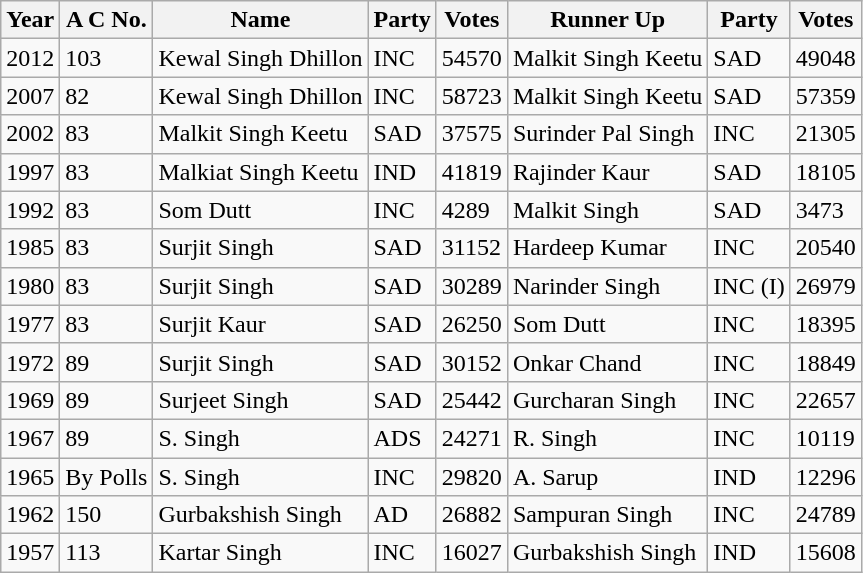<table class="wikitable sortable">
<tr>
<th>Year</th>
<th>A C No.</th>
<th>Name</th>
<th>Party</th>
<th>Votes</th>
<th>Runner Up</th>
<th>Party</th>
<th>Votes</th>
</tr>
<tr>
<td>2012</td>
<td>103</td>
<td>Kewal Singh Dhillon</td>
<td>INC</td>
<td>54570</td>
<td>Malkit Singh Keetu</td>
<td>SAD</td>
<td>49048</td>
</tr>
<tr>
<td>2007</td>
<td>82</td>
<td>Kewal Singh Dhillon</td>
<td>INC</td>
<td>58723</td>
<td>Malkit Singh Keetu</td>
<td>SAD</td>
<td>57359</td>
</tr>
<tr>
<td>2002</td>
<td>83</td>
<td>Malkit Singh Keetu</td>
<td>SAD</td>
<td>37575</td>
<td>Surinder Pal Singh</td>
<td>INC</td>
<td>21305</td>
</tr>
<tr>
<td>1997</td>
<td>83</td>
<td>Malkiat Singh Keetu</td>
<td>IND</td>
<td>41819</td>
<td>Rajinder Kaur</td>
<td>SAD</td>
<td>18105</td>
</tr>
<tr>
<td>1992</td>
<td>83</td>
<td>Som Dutt</td>
<td>INC</td>
<td>4289</td>
<td>Malkit Singh</td>
<td>SAD</td>
<td>3473</td>
</tr>
<tr>
<td>1985</td>
<td>83</td>
<td>Surjit Singh</td>
<td>SAD</td>
<td>31152</td>
<td>Hardeep Kumar</td>
<td>INC</td>
<td>20540</td>
</tr>
<tr>
<td>1980</td>
<td>83</td>
<td>Surjit Singh</td>
<td>SAD</td>
<td>30289</td>
<td>Narinder Singh</td>
<td>INC (I)</td>
<td>26979</td>
</tr>
<tr>
<td>1977</td>
<td>83</td>
<td>Surjit Kaur</td>
<td>SAD</td>
<td>26250</td>
<td>Som Dutt</td>
<td>INC</td>
<td>18395</td>
</tr>
<tr>
<td>1972</td>
<td>89</td>
<td>Surjit Singh</td>
<td>SAD</td>
<td>30152</td>
<td>Onkar Chand</td>
<td>INC</td>
<td>18849</td>
</tr>
<tr>
<td>1969</td>
<td>89</td>
<td>Surjeet Singh</td>
<td>SAD</td>
<td>25442</td>
<td>Gurcharan Singh</td>
<td>INC</td>
<td>22657</td>
</tr>
<tr>
<td>1967</td>
<td>89</td>
<td>S. Singh</td>
<td>ADS</td>
<td>24271</td>
<td>R. Singh</td>
<td>INC</td>
<td>10119</td>
</tr>
<tr>
<td>1965</td>
<td>By Polls</td>
<td>S. Singh</td>
<td>INC</td>
<td>29820</td>
<td>A. Sarup</td>
<td>IND</td>
<td>12296</td>
</tr>
<tr>
<td>1962</td>
<td>150</td>
<td>Gurbakshish Singh</td>
<td>AD</td>
<td>26882</td>
<td>Sampuran Singh</td>
<td>INC</td>
<td>24789</td>
</tr>
<tr>
<td>1957</td>
<td>113</td>
<td>Kartar Singh</td>
<td>INC</td>
<td>16027</td>
<td>Gurbakshish Singh</td>
<td>IND</td>
<td>15608</td>
</tr>
</table>
